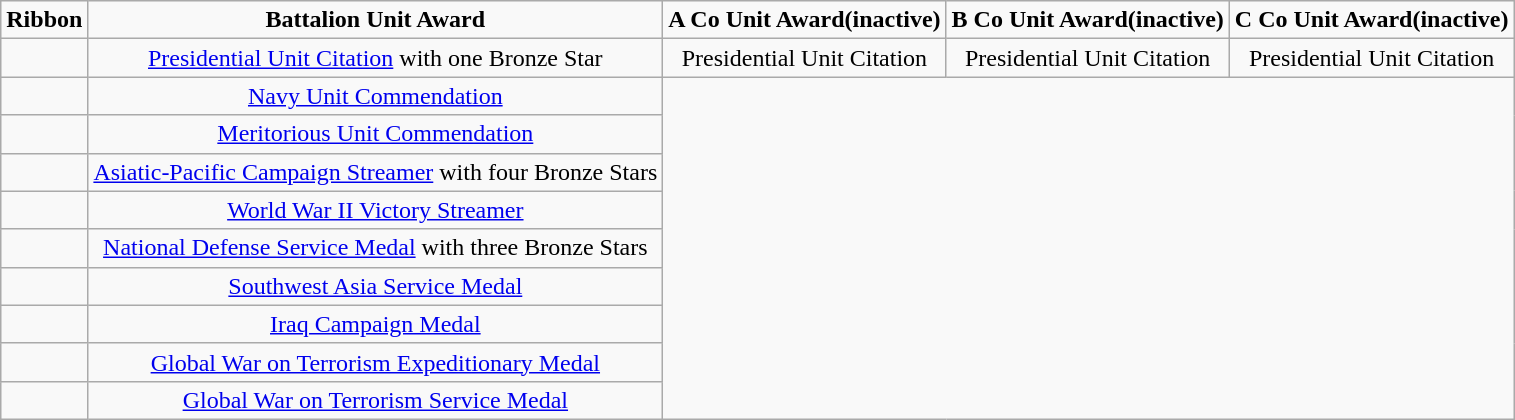<table class="wikitable" style="text-align:center; clear: center">
<tr>
<td><strong>Ribbon</strong></td>
<td><strong>Battalion Unit Award </strong></td>
<td><strong>A Co Unit Award(inactive)</strong></td>
<td><strong>B Co Unit Award(inactive)</strong></td>
<td><strong>C Co Unit Award(inactive)</strong></td>
</tr>
<tr>
<td></td>
<td><a href='#'>Presidential Unit Citation</a> with one Bronze Star</td>
<td>Presidential Unit Citation</td>
<td>Presidential Unit Citation</td>
<td>Presidential Unit Citation</td>
</tr>
<tr>
<td>  </td>
<td><a href='#'>Navy Unit Commendation</a></td>
</tr>
<tr>
<td></td>
<td><a href='#'>Meritorious Unit Commendation</a></td>
</tr>
<tr>
<td></td>
<td><a href='#'>Asiatic-Pacific Campaign Streamer</a> with four Bronze Stars</td>
</tr>
<tr>
<td></td>
<td><a href='#'>World War II Victory Streamer</a></td>
</tr>
<tr>
<td></td>
<td><a href='#'>National Defense Service Medal</a> with three Bronze Stars</td>
</tr>
<tr>
<td></td>
<td><a href='#'>Southwest Asia Service Medal</a></td>
</tr>
<tr>
<td></td>
<td><a href='#'>Iraq Campaign Medal</a></td>
</tr>
<tr>
<td></td>
<td><a href='#'>Global War on Terrorism Expeditionary Medal</a></td>
</tr>
<tr>
<td></td>
<td><a href='#'>Global War on Terrorism Service Medal</a></td>
</tr>
</table>
